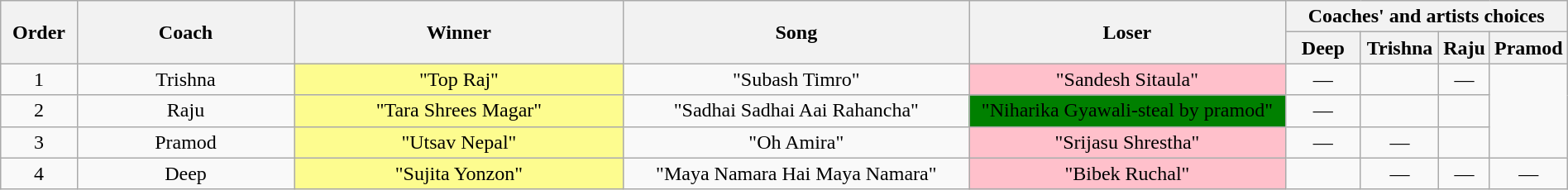<table class="wikitable plainrowheaders" style="text-align:center; width:100%;">
<tr>
<th scope="col" style="width:05%;" rowspan="2">Order</th>
<th scope="col" style="width:15%;" rowspan="2">Coach</th>
<th scope="col" style="width:23%;" rowspan="2">Winner</th>
<th scope="col" style="width:24%;" rowspan="2">Song</th>
<th scope="col" style="width:22%;" rowspan="2">Loser</th>
<th scope="col" style="width:20%;" colspan="4">Coaches' and artists choices</th>
</tr>
<tr>
<th scope="col" style="width:05%;">Deep</th>
<th scope="col" style="width:05%;">Trishna</th>
<th scope="col" style="width:05%;">Raju</th>
<th scope="col" style="width:05%;">Pramod</th>
</tr>
<tr>
<td scope="row">1</td>
<td>Trishna</td>
<td style="background:#fdfc8f;text-align:center;">"Top Raj"</td>
<td>"Subash Timro"</td>
<td style="background:pink;text-align:center;">"Sandesh Sitaula"</td>
<td>—</td>
<td></td>
<td>—</td>
</tr>
<tr>
<td scope="row">2</td>
<td>Raju</td>
<td style="background:#fdfc8f;text-align:center;">"Tara Shrees Magar"</td>
<td>"Sadhai Sadhai Aai Rahancha"</td>
<td style="background:green;text-align:center;">"Niharika Gyawali-steal by pramod"</td>
<td>—</td>
<td></td>
<td></td>
</tr>
<tr>
<td scope="row">3</td>
<td>Pramod</td>
<td style="background:#fdfc8f;text-align:center;">"Utsav Nepal"</td>
<td>"Oh Amira"</td>
<td style="background:pink;text-align:center;">"Srijasu Shrestha"</td>
<td>—</td>
<td>—</td>
<td></td>
</tr>
<tr>
<td scope="row">4</td>
<td>Deep</td>
<td style="background:#fdfc8f;text-align:center;">"Sujita Yonzon"</td>
<td>"Maya Namara Hai Maya Namara"</td>
<td style="background:pink;text-align:center;">"Bibek Ruchal"</td>
<td></td>
<td>—</td>
<td>—</td>
<td>—</td>
</tr>
</table>
